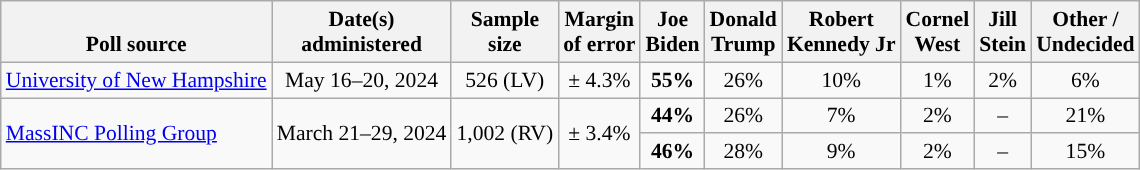<table class="wikitable sortable mw-datatable" style="font-size:90%;text-align:center;line-height:17px">
<tr valign=bottom>
<th>Poll source</th>
<th>Date(s)<br>administered</th>
<th>Sample<br>size</th>
<th>Margin<br>of error</th>
<th class="unsortable">Joe<br>Biden<br></th>
<th class="unsortable">Donald<br>Trump<br></th>
<th class="unsortable">Robert<br>Kennedy Jr<br></th>
<th class="unsortable">Cornel<br>West<br></th>
<th class="unsortable">Jill<br>Stein<br></th>
<th class="unsortable">Other /<br>Undecided</th>
</tr>
<tr>
<td style="text-align:left;"><a href='#'>University of New Hampshire</a></td>
<td data-sort-value="2024-05-23">May 16–20, 2024</td>
<td>526 (LV)</td>
<td>± 4.3%</td>
<td style="color:black;background-color:"><strong>55%</strong></td>
<td>26%</td>
<td>10%</td>
<td>1%</td>
<td>2%</td>
<td>6%</td>
</tr>
<tr>
<td style="text-align:left;" rowspan="2"><a href='#'>MassINC Polling Group</a></td>
<td rowspan="2">March 21–29, 2024</td>
<td rowspan="2">1,002 (RV)</td>
<td rowspan="2">± 3.4%</td>
<td style="color:black;background-color:"><strong>44%</strong></td>
<td>26%</td>
<td>7%</td>
<td>2%</td>
<td>–</td>
<td>21%</td>
</tr>
<tr>
<td style="color:black;background-color:"><strong>46%</strong></td>
<td>28%</td>
<td>9%</td>
<td>2%</td>
<td>–</td>
<td>15%</td>
</tr>
</table>
